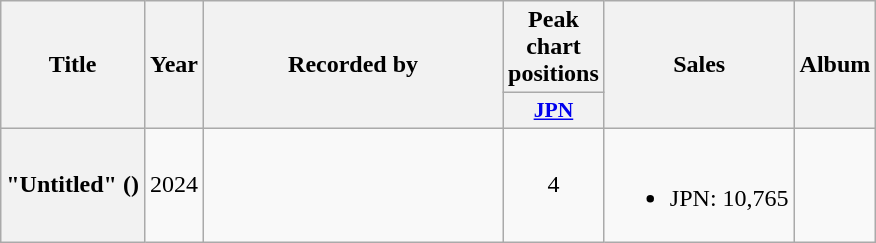<table class="wikitable plainrowheaders" style="text-align:center">
<tr>
<th scope="col" rowspan="2">Title</th>
<th scope="col" rowspan="2">Year</th>
<th scope="col" style="width:12em" rowspan="2">Recorded by</th>
<th scope="col">Peak<br>chart<br>positions</th>
<th scope="col" rowspan="2">Sales</th>
<th scope="col" rowspan="2">Album</th>
</tr>
<tr>
<th scope="col" style="font-size:90%; width:2.5em"><a href='#'>JPN</a><br></th>
</tr>
<tr>
<th scope="row">"Untitled" ()</th>
<td>2024</td>
<td style="text-align:left"></td>
<td>4</td>
<td><br><ul><li>JPN: 10,765</li></ul></td>
<td></td>
</tr>
</table>
